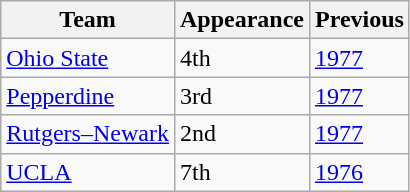<table class="wikitable sortable">
<tr>
<th>Team</th>
<th>Appearance</th>
<th>Previous</th>
</tr>
<tr>
<td><a href='#'>Ohio State</a></td>
<td>4th</td>
<td><a href='#'>1977</a></td>
</tr>
<tr>
<td><a href='#'>Pepperdine</a></td>
<td>3rd</td>
<td><a href='#'>1977</a></td>
</tr>
<tr>
<td><a href='#'>Rutgers–Newark</a></td>
<td>2nd</td>
<td><a href='#'>1977</a></td>
</tr>
<tr>
<td><a href='#'>UCLA</a></td>
<td>7th</td>
<td><a href='#'>1976</a></td>
</tr>
</table>
